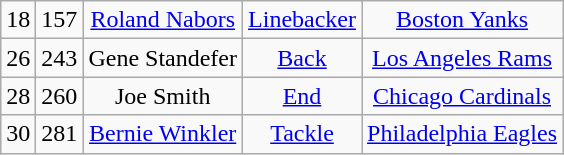<table class="wikitable" style="text-align:center">
<tr>
<td>18</td>
<td>157</td>
<td><a href='#'>Roland Nabors</a></td>
<td><a href='#'>Linebacker</a></td>
<td><a href='#'>Boston Yanks</a></td>
</tr>
<tr>
<td>26</td>
<td>243</td>
<td>Gene Standefer</td>
<td><a href='#'>Back</a></td>
<td><a href='#'>Los Angeles Rams</a></td>
</tr>
<tr>
<td>28</td>
<td>260</td>
<td>Joe Smith</td>
<td><a href='#'>End</a></td>
<td><a href='#'>Chicago Cardinals</a></td>
</tr>
<tr>
<td>30</td>
<td>281</td>
<td><a href='#'>Bernie Winkler</a></td>
<td><a href='#'>Tackle</a></td>
<td><a href='#'>Philadelphia Eagles</a></td>
</tr>
</table>
